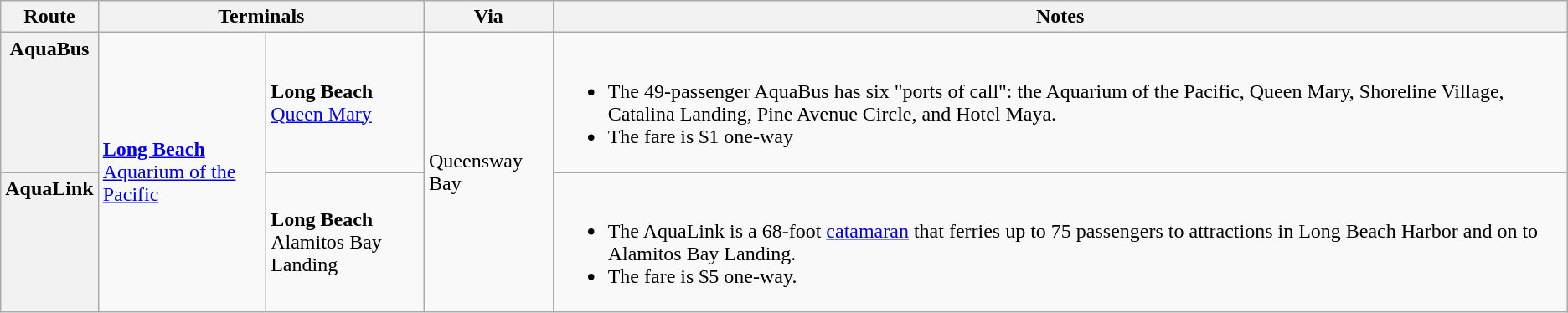<table class="wikitable">
<tr>
<th>Route</th>
<th colspan="2">Terminals</th>
<th>Via</th>
<th>Notes</th>
</tr>
<tr>
<th style="vertical-align:top">AquaBus</th>
<td rowspan="2"><strong><a href='#'>Long Beach</a></strong><br><a href='#'>Aquarium of the Pacific</a></td>
<td><strong>Long Beach</strong><br><a href='#'>Queen Mary</a></td>
<td rowspan="2">Queensway Bay</td>
<td><br><ul><li>The 49-passenger AquaBus has six "ports of call": the Aquarium of the Pacific, Queen Mary, Shoreline Village, Catalina Landing, Pine Avenue Circle, and Hotel Maya.</li><li>The fare is $1 one-way</li></ul></td>
</tr>
<tr>
<th style="vertical-align:top">AquaLink</th>
<td><strong>Long Beach</strong><br>Alamitos Bay Landing</td>
<td><br><ul><li>The AquaLink is a 68-foot <a href='#'>catamaran</a> that ferries up to 75 passengers to attractions in Long Beach Harbor and on to Alamitos Bay Landing.</li><li>The fare is $5 one-way.</li></ul></td>
</tr>
</table>
